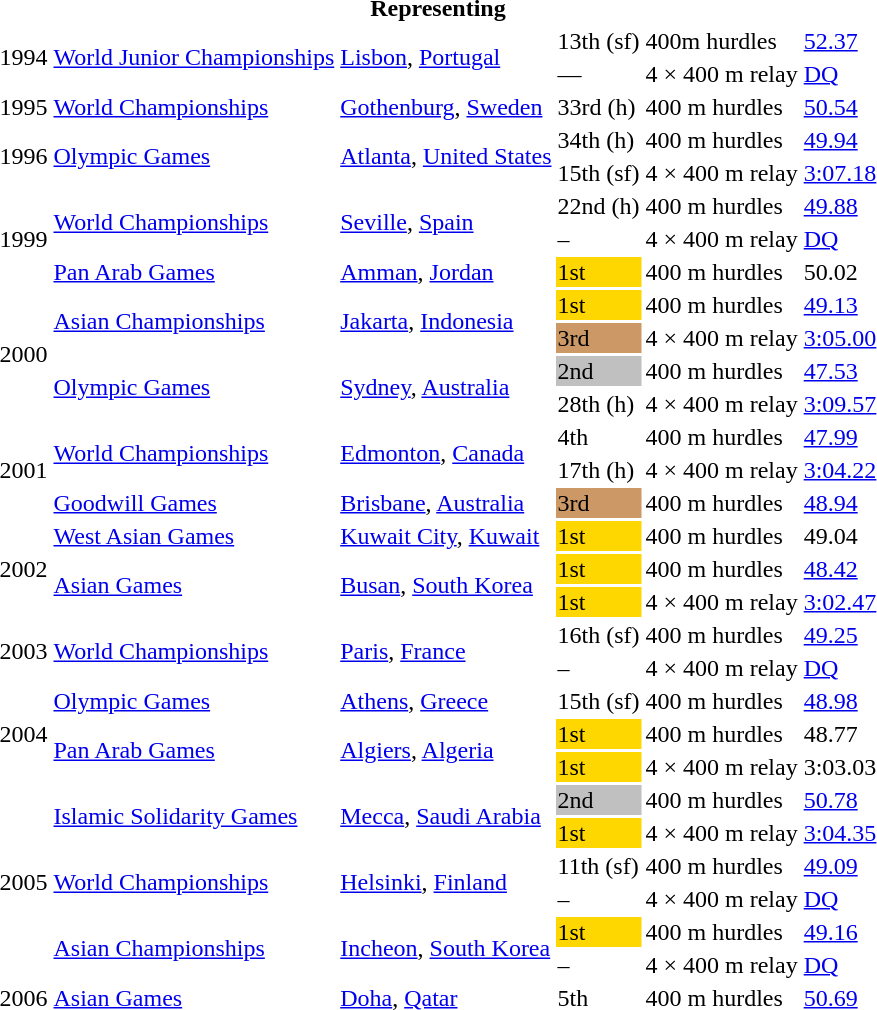<table>
<tr>
<th colspan="6">Representing </th>
</tr>
<tr>
<td rowspan=2>1994</td>
<td rowspan=2><a href='#'>World Junior Championships</a></td>
<td rowspan=2><a href='#'>Lisbon</a>, <a href='#'>Portugal</a></td>
<td>13th (sf)</td>
<td>400m hurdles</td>
<td><a href='#'>52.37</a></td>
</tr>
<tr>
<td>—</td>
<td>4 × 400 m relay</td>
<td><a href='#'>DQ</a></td>
</tr>
<tr>
<td>1995</td>
<td><a href='#'>World Championships</a></td>
<td><a href='#'>Gothenburg</a>, <a href='#'>Sweden</a></td>
<td>33rd (h)</td>
<td>400 m hurdles</td>
<td><a href='#'>50.54</a></td>
</tr>
<tr>
<td rowspan=2>1996</td>
<td rowspan=2><a href='#'>Olympic Games</a></td>
<td rowspan=2><a href='#'>Atlanta</a>, <a href='#'>United States</a></td>
<td>34th (h)</td>
<td>400 m hurdles</td>
<td><a href='#'>49.94</a></td>
</tr>
<tr>
<td>15th (sf)</td>
<td>4 × 400 m relay</td>
<td><a href='#'>3:07.18</a></td>
</tr>
<tr>
<td rowspan=3>1999</td>
<td rowspan=2><a href='#'>World Championships</a></td>
<td rowspan=2><a href='#'>Seville</a>, <a href='#'>Spain</a></td>
<td>22nd (h)</td>
<td>400 m hurdles</td>
<td><a href='#'>49.88</a></td>
</tr>
<tr>
<td>–</td>
<td>4 × 400 m relay</td>
<td><a href='#'>DQ</a></td>
</tr>
<tr>
<td><a href='#'>Pan Arab Games</a></td>
<td><a href='#'>Amman</a>, <a href='#'>Jordan</a></td>
<td bgcolor=gold>1st</td>
<td>400 m hurdles</td>
<td>50.02</td>
</tr>
<tr>
<td rowspan=4>2000</td>
<td rowspan=2><a href='#'>Asian Championships</a></td>
<td rowspan=2><a href='#'>Jakarta</a>, <a href='#'>Indonesia</a></td>
<td bgcolor="gold">1st</td>
<td>400 m hurdles</td>
<td><a href='#'>49.13</a></td>
</tr>
<tr>
<td bgcolor="cc9966">3rd</td>
<td>4 × 400 m relay</td>
<td><a href='#'>3:05.00</a></td>
</tr>
<tr>
<td rowspan=2><a href='#'>Olympic Games</a></td>
<td rowspan=2><a href='#'>Sydney</a>, <a href='#'>Australia</a></td>
<td bgcolor="silver">2nd</td>
<td>400 m hurdles</td>
<td><a href='#'>47.53</a></td>
</tr>
<tr>
<td>28th (h)</td>
<td>4 × 400 m relay</td>
<td><a href='#'>3:09.57</a></td>
</tr>
<tr>
<td rowspan=3>2001</td>
<td rowspan=2><a href='#'>World Championships</a></td>
<td rowspan=2><a href='#'>Edmonton</a>, <a href='#'>Canada</a></td>
<td>4th</td>
<td>400 m hurdles</td>
<td><a href='#'>47.99</a></td>
</tr>
<tr>
<td>17th (h)</td>
<td>4 × 400 m relay</td>
<td><a href='#'>3:04.22</a></td>
</tr>
<tr>
<td><a href='#'>Goodwill Games</a></td>
<td><a href='#'>Brisbane</a>, <a href='#'>Australia</a></td>
<td bgcolor="cc9966">3rd</td>
<td>400 m hurdles</td>
<td><a href='#'>48.94</a></td>
</tr>
<tr>
<td rowspan=3>2002</td>
<td><a href='#'>West Asian Games</a></td>
<td><a href='#'>Kuwait City</a>, <a href='#'>Kuwait</a></td>
<td bgcolor=gold>1st</td>
<td>400 m hurdles</td>
<td>49.04</td>
</tr>
<tr>
<td rowspan=2><a href='#'>Asian Games</a></td>
<td rowspan=2><a href='#'>Busan</a>, <a href='#'>South Korea</a></td>
<td bgcolor=gold>1st</td>
<td>400 m hurdles</td>
<td><a href='#'>48.42</a></td>
</tr>
<tr>
<td bgcolor=gold>1st</td>
<td>4 × 400 m relay</td>
<td><a href='#'>3:02.47</a></td>
</tr>
<tr>
<td rowspan=2>2003</td>
<td rowspan=2><a href='#'>World Championships</a></td>
<td rowspan=2><a href='#'>Paris</a>, <a href='#'>France</a></td>
<td>16th (sf)</td>
<td>400 m hurdles</td>
<td><a href='#'>49.25</a></td>
</tr>
<tr>
<td>–</td>
<td>4 × 400 m relay</td>
<td><a href='#'>DQ</a></td>
</tr>
<tr>
<td rowspan=3>2004</td>
<td><a href='#'>Olympic Games</a></td>
<td><a href='#'>Athens</a>, <a href='#'>Greece</a></td>
<td>15th (sf)</td>
<td>400 m hurdles</td>
<td><a href='#'>48.98</a></td>
</tr>
<tr>
<td rowspan=2><a href='#'>Pan Arab Games</a></td>
<td rowspan=2><a href='#'>Algiers</a>, <a href='#'>Algeria</a></td>
<td bgcolor=gold>1st</td>
<td>400 m hurdles</td>
<td>48.77</td>
</tr>
<tr>
<td bgcolor=gold>1st</td>
<td>4 × 400 m relay</td>
<td>3:03.03</td>
</tr>
<tr>
<td rowspan=6>2005</td>
<td rowspan=2><a href='#'>Islamic Solidarity Games</a></td>
<td rowspan=2><a href='#'>Mecca</a>, <a href='#'>Saudi Arabia</a></td>
<td bgcolor=silver>2nd</td>
<td>400 m hurdles</td>
<td><a href='#'>50.78</a></td>
</tr>
<tr>
<td bgcolor=gold>1st</td>
<td>4 × 400 m relay</td>
<td><a href='#'>3:04.35</a></td>
</tr>
<tr>
<td rowspan=2><a href='#'>World Championships</a></td>
<td rowspan=2><a href='#'>Helsinki</a>, <a href='#'>Finland</a></td>
<td>11th (sf)</td>
<td>400 m hurdles</td>
<td><a href='#'>49.09</a></td>
</tr>
<tr>
<td>–</td>
<td>4 × 400 m relay</td>
<td><a href='#'>DQ</a></td>
</tr>
<tr>
<td rowspan=2><a href='#'>Asian Championships</a></td>
<td rowspan=2><a href='#'>Incheon</a>, <a href='#'>South Korea</a></td>
<td bgcolor=gold>1st</td>
<td>400 m hurdles</td>
<td><a href='#'>49.16</a></td>
</tr>
<tr>
<td>–</td>
<td>4 × 400 m relay</td>
<td><a href='#'>DQ</a></td>
</tr>
<tr>
<td>2006</td>
<td><a href='#'>Asian Games</a></td>
<td><a href='#'>Doha</a>, <a href='#'>Qatar</a></td>
<td>5th</td>
<td>400 m hurdles</td>
<td><a href='#'>50.69</a></td>
</tr>
</table>
